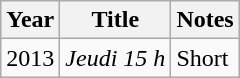<table class="wikitable sortable">
<tr>
<th>Year</th>
<th>Title</th>
<th class="unsortable">Notes</th>
</tr>
<tr>
<td>2013</td>
<td><em>Jeudi 15 h</em></td>
<td>Short</td>
</tr>
</table>
